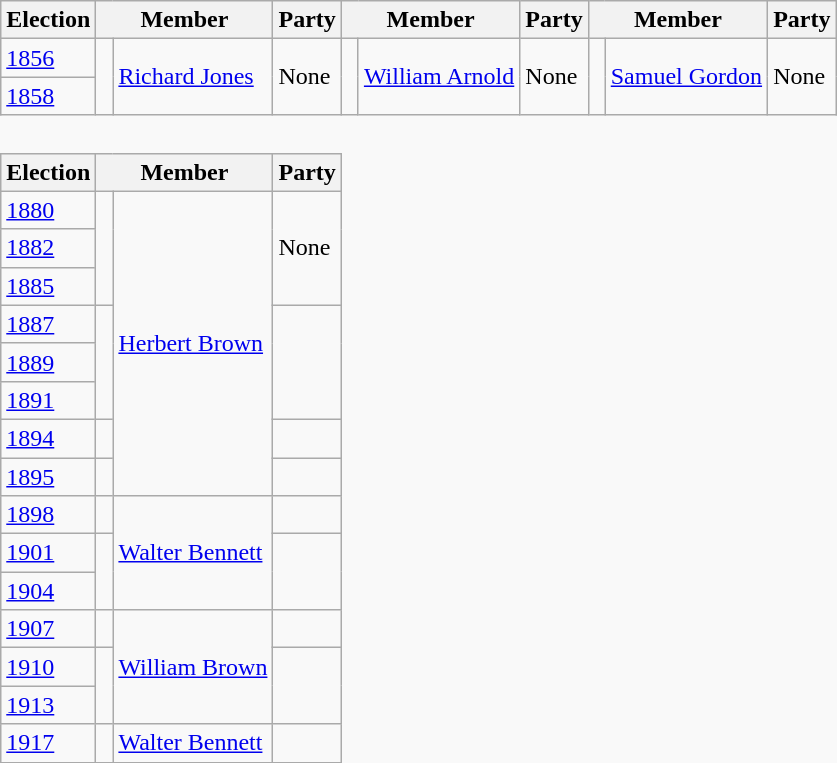<table class="wikitable" style='border-style: none none none none;'>
<tr>
<th>Election</th>
<th colspan="2">Member</th>
<th>Party</th>
<th colspan="2">Member</th>
<th>Party</th>
<th colspan="2">Member</th>
<th>Party</th>
</tr>
<tr style="background: #f9f9f9">
<td><a href='#'>1856</a></td>
<td rowspan="2" > </td>
<td rowspan="2"><a href='#'>Richard Jones</a></td>
<td rowspan="2">None</td>
<td rowspan="2" > </td>
<td rowspan="2"><a href='#'>William Arnold</a></td>
<td rowspan="2">None</td>
<td rowspan="2" > </td>
<td rowspan="2"><a href='#'>Samuel Gordon</a></td>
<td rowspan="2">None</td>
</tr>
<tr style="background: #f9f9f9">
<td><a href='#'>1858</a></td>
</tr>
<tr>
<td colspan="4" style='border-style: none none none none;'> </td>
</tr>
<tr>
<th>Election</th>
<th colspan="2">Member</th>
<th>Party</th>
</tr>
<tr style="background: #f9f9f9">
<td><a href='#'>1880</a></td>
<td rowspan="3" > </td>
<td rowspan="8"><a href='#'>Herbert Brown</a></td>
<td rowspan="3">None</td>
</tr>
<tr style="background: #f9f9f9">
<td><a href='#'>1882</a></td>
</tr>
<tr style="background: #f9f9f9">
<td><a href='#'>1885</a></td>
</tr>
<tr style="background: #f9f9f9">
<td><a href='#'>1887</a></td>
<td rowspan="3" > </td>
<td rowspan="3"></td>
</tr>
<tr style="background: #f9f9f9">
<td><a href='#'>1889</a></td>
</tr>
<tr style="background: #f9f9f9">
<td><a href='#'>1891</a></td>
</tr>
<tr style="background: #f9f9f9">
<td><a href='#'>1894</a></td>
<td> </td>
<td></td>
</tr>
<tr style="background: #f9f9f9">
<td><a href='#'>1895</a></td>
<td> </td>
<td></td>
</tr>
<tr style="background: #f9f9f9">
<td><a href='#'>1898</a></td>
<td> </td>
<td rowspan="3"><a href='#'>Walter Bennett</a></td>
<td></td>
</tr>
<tr style="background: #f9f9f9">
<td><a href='#'>1901</a></td>
<td rowspan="2" > </td>
<td rowspan="2"></td>
</tr>
<tr style="background: #f9f9f9">
<td><a href='#'>1904</a></td>
</tr>
<tr style="background: #f9f9f9">
<td><a href='#'>1907</a></td>
<td> </td>
<td rowspan="3"><a href='#'>William Brown</a></td>
<td></td>
</tr>
<tr style="background: #f9f9f9">
<td><a href='#'>1910</a></td>
<td rowspan="2" > </td>
<td rowspan="2"></td>
</tr>
<tr style="background: #f9f9f9">
<td><a href='#'>1913</a></td>
</tr>
<tr style="background: #f9f9f9">
<td><a href='#'>1917</a></td>
<td> </td>
<td><a href='#'>Walter Bennett</a></td>
<td></td>
</tr>
</table>
